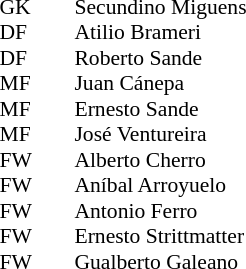<table style="font-size:90%; margin:0.2em auto;" cellspacing="0" cellpadding="0">
<tr>
<th width="25"></th>
<th width="25"></th>
</tr>
<tr>
<td>GK</td>
<td></td>
<td> Secundino Miguens</td>
</tr>
<tr>
<td>DF</td>
<td></td>
<td> Atilio Brameri</td>
</tr>
<tr>
<td>DF</td>
<td></td>
<td> Roberto Sande</td>
</tr>
<tr>
<td>MF</td>
<td></td>
<td> Juan Cánepa</td>
</tr>
<tr>
<td>MF</td>
<td></td>
<td> Ernesto Sande</td>
</tr>
<tr>
<td>MF</td>
<td></td>
<td> José Ventureira</td>
</tr>
<tr>
<td>FW</td>
<td></td>
<td> Alberto Cherro</td>
</tr>
<tr>
<td>FW</td>
<td></td>
<td> Aníbal Arroyuelo</td>
</tr>
<tr>
<td>FW</td>
<td></td>
<td> Antonio Ferro</td>
</tr>
<tr>
<td>FW</td>
<td></td>
<td> Ernesto Strittmatter</td>
</tr>
<tr>
<td>FW</td>
<td></td>
<td> Gualberto Galeano</td>
</tr>
</table>
